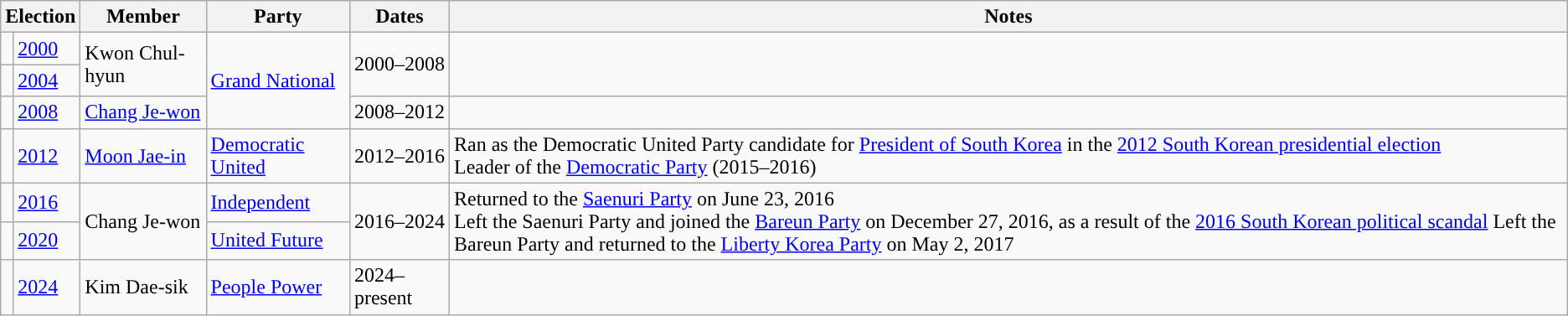<table class="wikitable">
<tr>
<th colspan="2">Election</th>
<th>Member</th>
<th>Party</th>
<th>Dates</th>
<th>Notes</th>
</tr>
<tr>
<td style="color:inherit;background:"></td>
<td><a href='#'>2000</a></td>
<td rowspan="2">Kwon Chul-hyun</td>
<td rowspan="3"><a href='#'>Grand National</a></td>
<td rowspan="2">2000–2008</td>
<td rowspan="2"></td>
</tr>
<tr>
<td style="color:inherit;background:"></td>
<td><a href='#'>2004</a></td>
</tr>
<tr>
<td style="color:inherit;background:"></td>
<td><a href='#'>2008</a></td>
<td><a href='#'>Chang Je-won</a></td>
<td>2008–2012</td>
<td></td>
</tr>
<tr>
<td style="color:inherit;background:"></td>
<td><a href='#'>2012</a></td>
<td><a href='#'>Moon Jae-in</a></td>
<td><a href='#'>Democratic United</a></td>
<td>2012–2016</td>
<td>Ran as the Democratic United Party candidate for <a href='#'>President of South Korea</a> in the <a href='#'>2012 South Korean presidential election</a><br>Leader of the <a href='#'>Democratic Party</a> (2015–2016)</td>
</tr>
<tr>
<td style="color:inherit;background:"></td>
<td><a href='#'>2016</a></td>
<td rowspan="2">Chang Je-won</td>
<td><a href='#'>Independent</a></td>
<td rowspan="2">2016–2024</td>
<td rowspan="2">Returned to the <a href='#'>Saenuri Party</a> on June 23, 2016<br>Left the Saenuri Party and joined the <a href='#'>Bareun Party</a> on December 27, 2016, as a result of the <a href='#'>2016 South Korean political scandal</a>
Left the Bareun Party and returned to the <a href='#'>Liberty Korea Party</a> on May 2, 2017</td>
</tr>
<tr>
<td style="color:inherit;background:"></td>
<td><a href='#'>2020</a></td>
<td><a href='#'>United Future</a></td>
</tr>
<tr>
<td style="color:inherit;background:"></td>
<td><a href='#'>2024</a></td>
<td>Kim Dae-sik</td>
<td><a href='#'>People Power</a></td>
<td>2024–present</td>
<td></td>
</tr>
</table>
